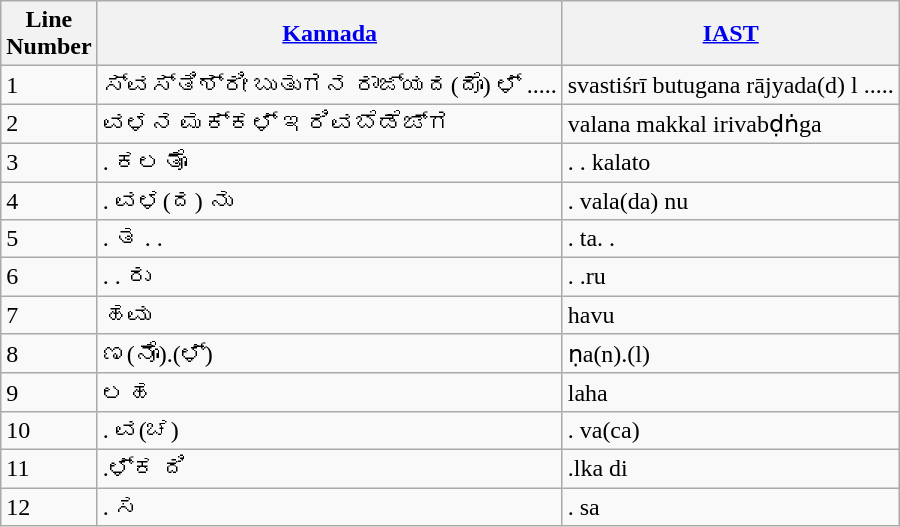<table class="wikitable">
<tr>
<th>Line<br>Number</th>
<th><a href='#'>Kannada</a></th>
<th><a href='#'>IAST</a></th>
</tr>
<tr>
<td>1</td>
<td>ಸ್ವಸ್ತಿಶ್ರೀ ಬುತುಗನ ರಾಜ್ಯದ(ದೊ) ಳ್ .....</td>
<td>svastiśrī butugana rājyada(d) l .....</td>
</tr>
<tr>
<td>2</td>
<td>ವಳನ ಮಕ್ಕಳ್ ಇರಿವಬೆಡೆಙ್ಗ</td>
<td>valana makkal irivabḍṅga</td>
</tr>
<tr>
<td>3</td>
<td>. ಕಲತೊ</td>
<td>. . kalato</td>
</tr>
<tr>
<td>4</td>
<td>. ವಳ(ದ) ನು</td>
<td>. vala(da) nu</td>
</tr>
<tr>
<td>5</td>
<td>. ತ . .</td>
<td>. ta. .</td>
</tr>
<tr>
<td>6</td>
<td>. . ರು</td>
<td>. .ru</td>
</tr>
<tr>
<td>7</td>
<td>ಹವು</td>
<td>havu</td>
</tr>
<tr>
<td>8</td>
<td>ಣ(ನೊ).(ಳ್)</td>
<td>ṇa(n).(l)</td>
</tr>
<tr>
<td>9</td>
<td>ಲಹ</td>
<td>laha</td>
</tr>
<tr>
<td>10</td>
<td>. ವ(ಚ)</td>
<td>. va(ca)</td>
</tr>
<tr>
<td>11</td>
<td>.ಳ್ಕ ದಿ</td>
<td>.lka di</td>
</tr>
<tr>
<td>12</td>
<td>. ಸ</td>
<td>. sa</td>
</tr>
</table>
